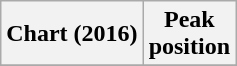<table class="wikitable plainrowheaders" style="text-align:center">
<tr>
<th>Chart (2016)</th>
<th>Peak<br>position</th>
</tr>
<tr>
</tr>
</table>
